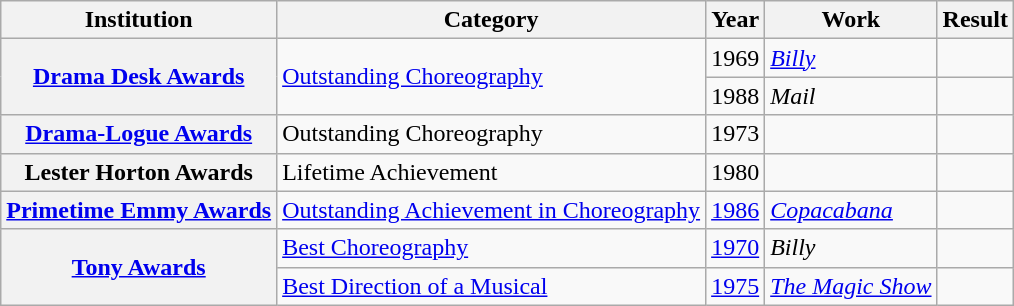<table class="wikitable sortable">
<tr>
<th>Institution</th>
<th>Category</th>
<th>Year</th>
<th>Work</th>
<th>Result</th>
</tr>
<tr>
<th rowspan="2"><a href='#'>Drama Desk Awards</a></th>
<td rowspan="2"><a href='#'>Outstanding Choreography</a></td>
<td>1969</td>
<td><em><a href='#'>Billy</a></em></td>
<td></td>
</tr>
<tr>
<td>1988</td>
<td><em>Mail</em></td>
<td></td>
</tr>
<tr>
<th><a href='#'>Drama-Logue Awards</a></th>
<td>Outstanding Choreography</td>
<td>1973</td>
<td></td>
<td></td>
</tr>
<tr>
<th>Lester Horton Awards</th>
<td>Lifetime Achievement</td>
<td>1980</td>
<td></td>
<td></td>
</tr>
<tr>
<th><a href='#'>Primetime Emmy Awards</a></th>
<td><a href='#'>Outstanding Achievement in Choreography</a></td>
<td><a href='#'>1986</a></td>
<td><em><a href='#'>Copacabana</a></em></td>
<td></td>
</tr>
<tr>
<th rowspan="2"><a href='#'>Tony Awards</a></th>
<td><a href='#'>Best Choreography</a></td>
<td><a href='#'>1970</a></td>
<td><em>Billy</em></td>
<td></td>
</tr>
<tr>
<td><a href='#'>Best Direction of a Musical</a></td>
<td><a href='#'>1975</a></td>
<td><em><a href='#'>The Magic Show</a></em></td>
<td></td>
</tr>
</table>
